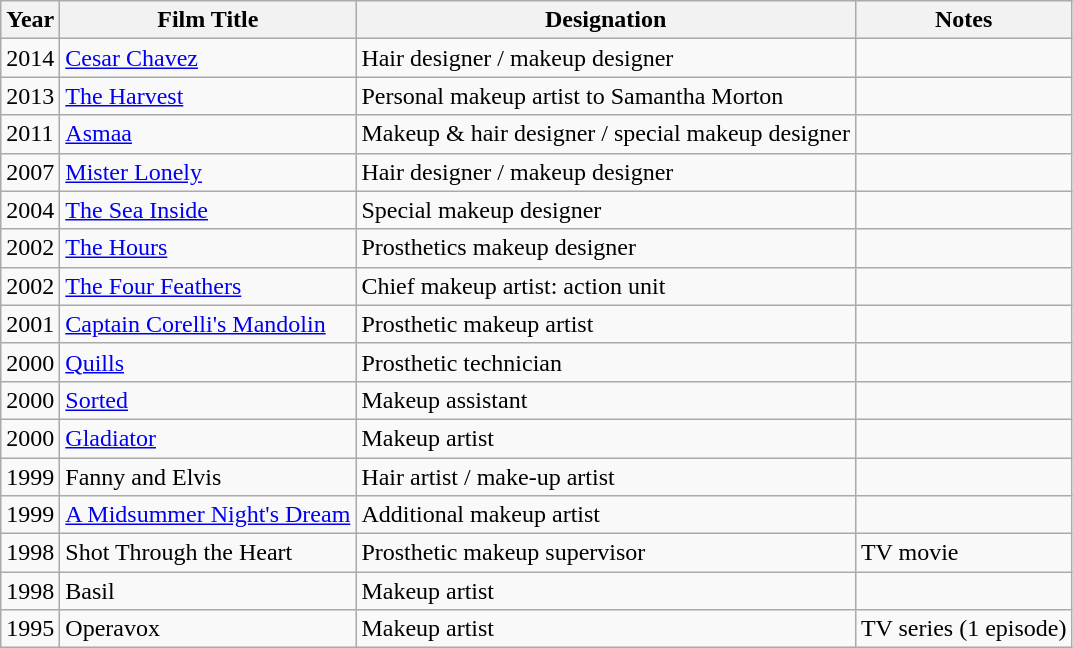<table class="wikitable">
<tr>
<th>Year</th>
<th>Film Title</th>
<th>Designation</th>
<th>Notes</th>
</tr>
<tr>
<td>2014</td>
<td><a href='#'>Cesar Chavez</a></td>
<td>Hair designer / makeup designer</td>
<td></td>
</tr>
<tr>
<td>2013</td>
<td><a href='#'>The Harvest</a></td>
<td>Personal makeup artist to Samantha Morton</td>
<td></td>
</tr>
<tr>
<td>2011</td>
<td><a href='#'>Asmaa</a></td>
<td>Makeup & hair designer / special makeup designer</td>
<td></td>
</tr>
<tr>
<td>2007</td>
<td><a href='#'>Mister Lonely</a></td>
<td>Hair designer / makeup designer</td>
<td></td>
</tr>
<tr>
<td>2004</td>
<td><a href='#'>The Sea Inside</a></td>
<td>Special makeup designer</td>
<td></td>
</tr>
<tr>
<td>2002</td>
<td><a href='#'>The Hours</a></td>
<td>Prosthetics makeup designer</td>
<td></td>
</tr>
<tr>
<td>2002</td>
<td><a href='#'>The Four Feathers</a></td>
<td>Chief makeup artist: action unit</td>
<td></td>
</tr>
<tr>
<td>2001</td>
<td><a href='#'>Captain Corelli's Mandolin</a></td>
<td>Prosthetic makeup artist</td>
<td></td>
</tr>
<tr>
<td>2000</td>
<td><a href='#'>Quills</a></td>
<td>Prosthetic technician</td>
<td></td>
</tr>
<tr>
<td>2000</td>
<td><a href='#'>Sorted</a></td>
<td>Makeup assistant</td>
<td></td>
</tr>
<tr>
<td>2000</td>
<td><a href='#'>Gladiator</a></td>
<td>Makeup artist</td>
<td></td>
</tr>
<tr>
<td>1999</td>
<td>Fanny and Elvis</td>
<td>Hair artist / make-up artist</td>
<td></td>
</tr>
<tr>
<td>1999</td>
<td><a href='#'>A Midsummer Night's Dream</a></td>
<td>Additional makeup artist</td>
<td></td>
</tr>
<tr>
<td>1998</td>
<td>Shot Through the Heart</td>
<td>Prosthetic makeup supervisor</td>
<td>TV movie</td>
</tr>
<tr>
<td>1998</td>
<td>Basil</td>
<td>Makeup artist</td>
<td></td>
</tr>
<tr>
<td>1995</td>
<td>Operavox</td>
<td>Makeup artist</td>
<td>TV series (1 episode)</td>
</tr>
</table>
